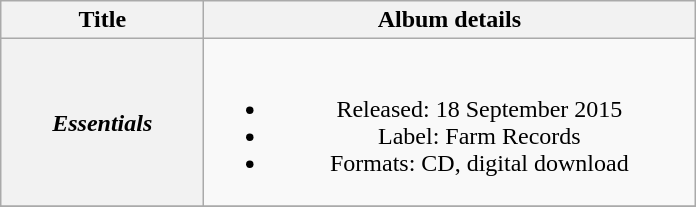<table class="wikitable plainrowheaders" style="text-align:center;">
<tr>
<th scope="col" style="width:8em;">Title</th>
<th scope="col" style="width:20em;">Album details</th>
</tr>
<tr>
<th scope="row"><em>Essentials</em></th>
<td><br><ul><li>Released: 18 September 2015</li><li>Label: Farm Records</li><li>Formats: CD, digital download</li></ul></td>
</tr>
<tr>
</tr>
</table>
